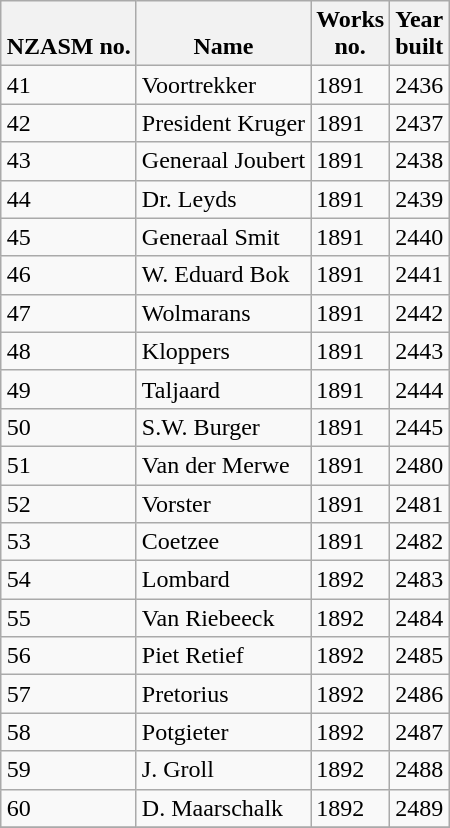<table class="wikitable collapsible collapsed sortable" style="margin:0.5em auto; font-size:100%;">
<tr>
<th><br>NZASM no.</th>
<th><br>Name</th>
<th>Works<br>no.</th>
<th>Year<br>built</th>
</tr>
<tr>
<td>41</td>
<td>Voortrekker</td>
<td>1891</td>
<td>2436</td>
</tr>
<tr>
<td>42</td>
<td>President Kruger</td>
<td>1891</td>
<td>2437</td>
</tr>
<tr>
<td>43</td>
<td>Generaal Joubert</td>
<td>1891</td>
<td>2438</td>
</tr>
<tr>
<td>44</td>
<td>Dr. Leyds</td>
<td>1891</td>
<td>2439</td>
</tr>
<tr>
<td>45</td>
<td>Generaal Smit</td>
<td>1891</td>
<td>2440</td>
</tr>
<tr>
<td>46</td>
<td>W. Eduard Bok</td>
<td>1891</td>
<td>2441</td>
</tr>
<tr>
<td>47</td>
<td>Wolmarans</td>
<td>1891</td>
<td>2442</td>
</tr>
<tr>
<td>48</td>
<td>Kloppers</td>
<td>1891</td>
<td>2443</td>
</tr>
<tr>
<td>49</td>
<td>Taljaard</td>
<td>1891</td>
<td>2444</td>
</tr>
<tr>
<td>50</td>
<td>S.W. Burger</td>
<td>1891</td>
<td>2445</td>
</tr>
<tr>
<td>51</td>
<td>Van der Merwe</td>
<td>1891</td>
<td>2480</td>
</tr>
<tr>
<td>52</td>
<td>Vorster</td>
<td>1891</td>
<td>2481</td>
</tr>
<tr>
<td>53</td>
<td>Coetzee</td>
<td>1891</td>
<td>2482</td>
</tr>
<tr>
<td>54</td>
<td>Lombard</td>
<td>1892</td>
<td>2483</td>
</tr>
<tr>
<td>55</td>
<td>Van Riebeeck</td>
<td>1892</td>
<td>2484</td>
</tr>
<tr>
<td>56</td>
<td>Piet Retief</td>
<td>1892</td>
<td>2485</td>
</tr>
<tr>
<td>57</td>
<td>Pretorius</td>
<td>1892</td>
<td>2486</td>
</tr>
<tr>
<td>58</td>
<td>Potgieter</td>
<td>1892</td>
<td>2487</td>
</tr>
<tr>
<td>59</td>
<td>J. Groll</td>
<td>1892</td>
<td>2488</td>
</tr>
<tr>
<td>60</td>
<td>D. Maarschalk</td>
<td>1892</td>
<td>2489</td>
</tr>
<tr>
</tr>
</table>
